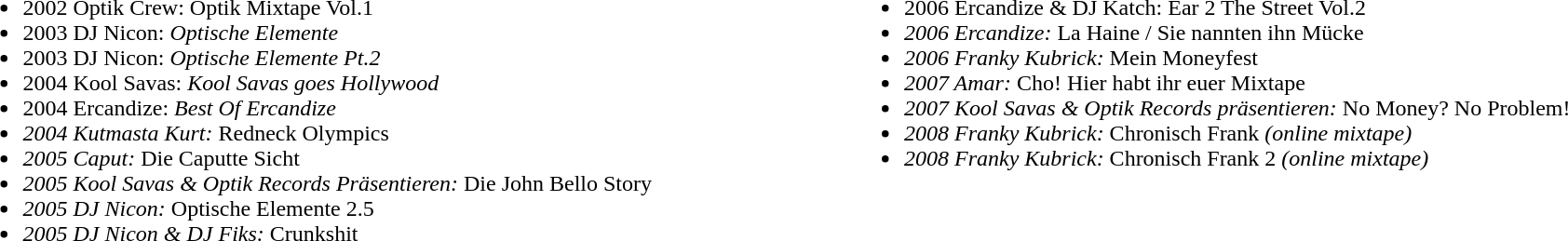<table border="0" width="100%">
<tr>
<td valign="top" width="50%"><br><ul><li>2002 Optik Crew: Optik Mixtape Vol.1</li><li>2003 DJ Nicon:<em> Optische Elemente</em></li><li>2003 DJ Nicon:<em> Optische Elemente Pt.2</em></li><li>2004 Kool Savas: <em>Kool Savas goes Hollywood</em></li><li>2004 Ercandize: <em>Best Of Ercandize</li><li>2004 Kutmasta Kurt: </em>Redneck Olympics<em></li><li>2005 Caput: </em>Die Caputte Sicht<em></li><li>2005 Kool Savas & Optik Records Präsentieren: </em>Die John Bello Story<em></li><li>2005 DJ Nicon:</em> Optische Elemente 2.5<em></li><li>2005 DJ Nicon & DJ Fiks:</em> Crunkshit<em></li></ul></td>
<td valign="top" width="50%"><br><ul><li>2006 Ercandize & DJ Katch: </em>Ear 2 The Street Vol.2<em></li><li>2006 Ercandize: </em>La Haine / Sie nannten ihn Mücke<em></li><li>2006 Franky Kubrick: </em>Mein Moneyfest<em></li><li>2007 Amar: </em>Cho! Hier habt ihr euer Mixtape<em></li><li>2007 Kool Savas & Optik Records präsentieren: </em>No Money? No Problem!<em></li><li>2008 Franky Kubrick: </em>Chronisch Frank<em> (online mixtape)</li><li>2008 Franky Kubrick: </em>Chronisch Frank 2<em> (online mixtape)</li></ul></td>
</tr>
</table>
